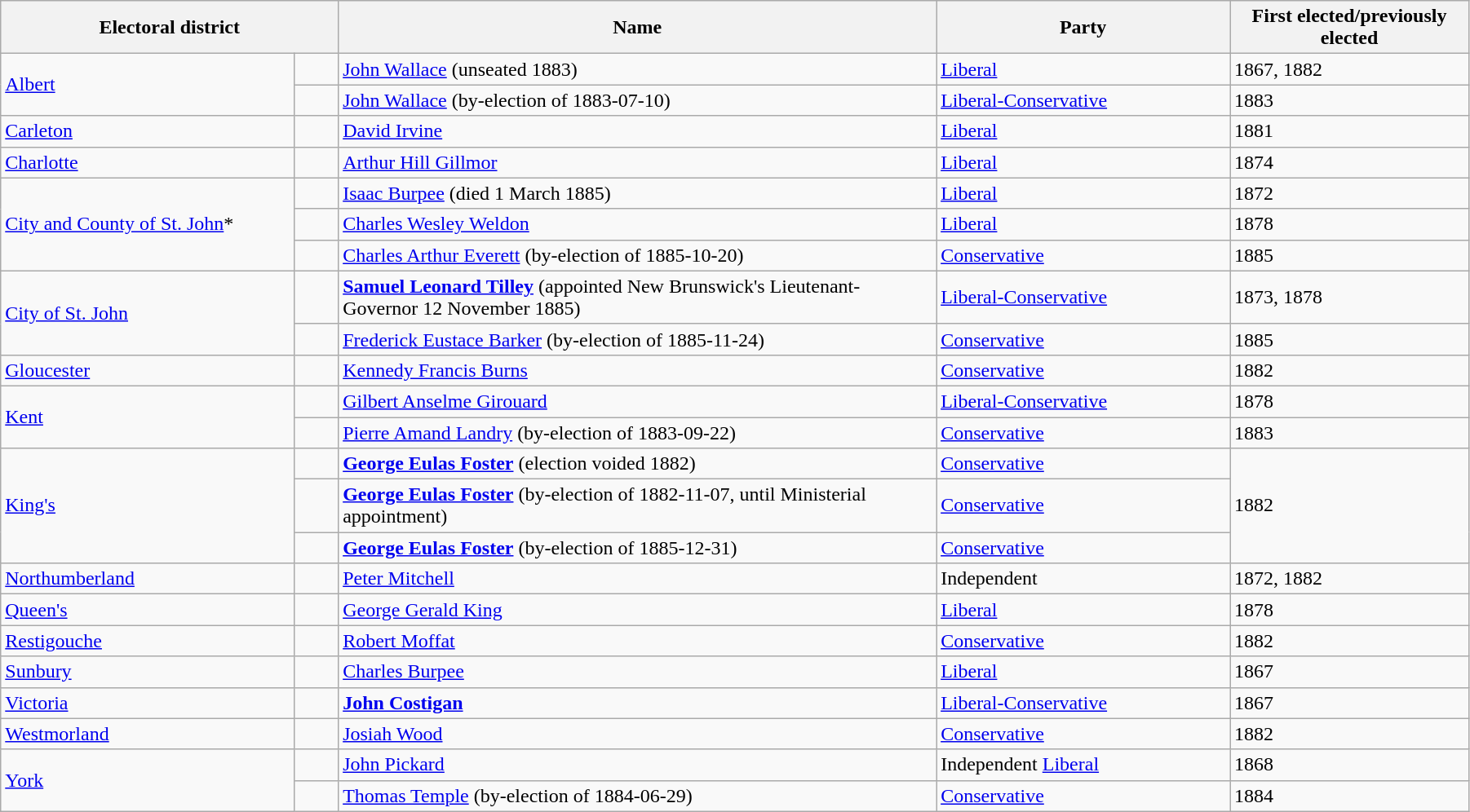<table class="wikitable" width=95%>
<tr>
<th colspan=2 width=23%>Electoral district</th>
<th>Name</th>
<th width=20%>Party</th>
<th>First elected/previously elected</th>
</tr>
<tr>
<td width=20% rowspan=2><a href='#'>Albert</a></td>
<td></td>
<td><a href='#'>John Wallace</a> (unseated 1883)</td>
<td><a href='#'>Liberal</a></td>
<td>1867, 1882</td>
</tr>
<tr>
<td></td>
<td><a href='#'>John Wallace</a> (by-election of 1883-07-10)</td>
<td><a href='#'>Liberal-Conservative</a></td>
<td>1883</td>
</tr>
<tr>
<td><a href='#'>Carleton</a></td>
<td></td>
<td><a href='#'>David Irvine</a></td>
<td><a href='#'>Liberal</a></td>
<td>1881</td>
</tr>
<tr>
<td><a href='#'>Charlotte</a></td>
<td></td>
<td><a href='#'>Arthur Hill Gillmor</a></td>
<td><a href='#'>Liberal</a></td>
<td>1874</td>
</tr>
<tr>
<td rowspan=3><a href='#'>City and County of St. John</a>*</td>
<td></td>
<td><a href='#'>Isaac Burpee</a> (died 1 March 1885)</td>
<td><a href='#'>Liberal</a></td>
<td>1872</td>
</tr>
<tr>
<td></td>
<td><a href='#'>Charles Wesley Weldon</a></td>
<td><a href='#'>Liberal</a></td>
<td>1878</td>
</tr>
<tr>
<td></td>
<td><a href='#'>Charles Arthur Everett</a> (by-election of 1885-10-20)</td>
<td><a href='#'>Conservative</a></td>
<td>1885</td>
</tr>
<tr>
<td rowspan=2><a href='#'>City of St. John</a></td>
<td></td>
<td><strong><a href='#'>Samuel Leonard Tilley</a></strong> (appointed New Brunswick's Lieutenant-Governor 12 November 1885)</td>
<td><a href='#'>Liberal-Conservative</a></td>
<td>1873, 1878</td>
</tr>
<tr>
<td></td>
<td><a href='#'>Frederick Eustace Barker</a> (by-election of 1885-11-24)</td>
<td><a href='#'>Conservative</a></td>
<td>1885</td>
</tr>
<tr>
<td><a href='#'>Gloucester</a></td>
<td></td>
<td><a href='#'>Kennedy Francis Burns</a></td>
<td><a href='#'>Conservative</a></td>
<td>1882</td>
</tr>
<tr>
<td rowspan=2><a href='#'>Kent</a></td>
<td></td>
<td><a href='#'>Gilbert Anselme Girouard</a></td>
<td><a href='#'>Liberal-Conservative</a></td>
<td>1878</td>
</tr>
<tr>
<td></td>
<td><a href='#'>Pierre Amand Landry</a> (by-election of 1883-09-22)</td>
<td><a href='#'>Conservative</a></td>
<td>1883</td>
</tr>
<tr>
<td rowspan=3><a href='#'>King's</a></td>
<td></td>
<td><strong><a href='#'>George Eulas Foster</a></strong> (election voided 1882)</td>
<td><a href='#'>Conservative</a></td>
<td rowspan=3>1882</td>
</tr>
<tr>
<td></td>
<td><strong><a href='#'>George Eulas Foster</a></strong> (by-election of 1882-11-07, until Ministerial appointment)</td>
<td><a href='#'>Conservative</a></td>
</tr>
<tr>
<td></td>
<td><strong><a href='#'>George Eulas Foster</a></strong> (by-election of 1885-12-31)</td>
<td><a href='#'>Conservative</a></td>
</tr>
<tr>
<td><a href='#'>Northumberland</a></td>
<td></td>
<td><a href='#'>Peter Mitchell</a></td>
<td>Independent</td>
<td>1872, 1882</td>
</tr>
<tr>
<td><a href='#'>Queen's</a></td>
<td></td>
<td><a href='#'>George Gerald King</a></td>
<td><a href='#'>Liberal</a></td>
<td>1878</td>
</tr>
<tr>
<td><a href='#'>Restigouche</a></td>
<td></td>
<td><a href='#'>Robert Moffat</a></td>
<td><a href='#'>Conservative</a></td>
<td>1882</td>
</tr>
<tr>
<td><a href='#'>Sunbury</a></td>
<td></td>
<td><a href='#'>Charles Burpee</a></td>
<td><a href='#'>Liberal</a></td>
<td>1867</td>
</tr>
<tr>
<td><a href='#'>Victoria</a></td>
<td></td>
<td><strong><a href='#'>John Costigan</a></strong></td>
<td><a href='#'>Liberal-Conservative</a></td>
<td>1867</td>
</tr>
<tr>
<td><a href='#'>Westmorland</a></td>
<td></td>
<td><a href='#'>Josiah Wood</a></td>
<td><a href='#'>Conservative</a></td>
<td>1882</td>
</tr>
<tr>
<td rowspan=2><a href='#'>York</a></td>
<td></td>
<td><a href='#'>John Pickard</a></td>
<td>Independent <a href='#'>Liberal</a></td>
<td>1868</td>
</tr>
<tr>
<td></td>
<td><a href='#'>Thomas Temple</a> (by-election of 1884-06-29)</td>
<td><a href='#'>Conservative</a></td>
<td>1884</td>
</tr>
</table>
